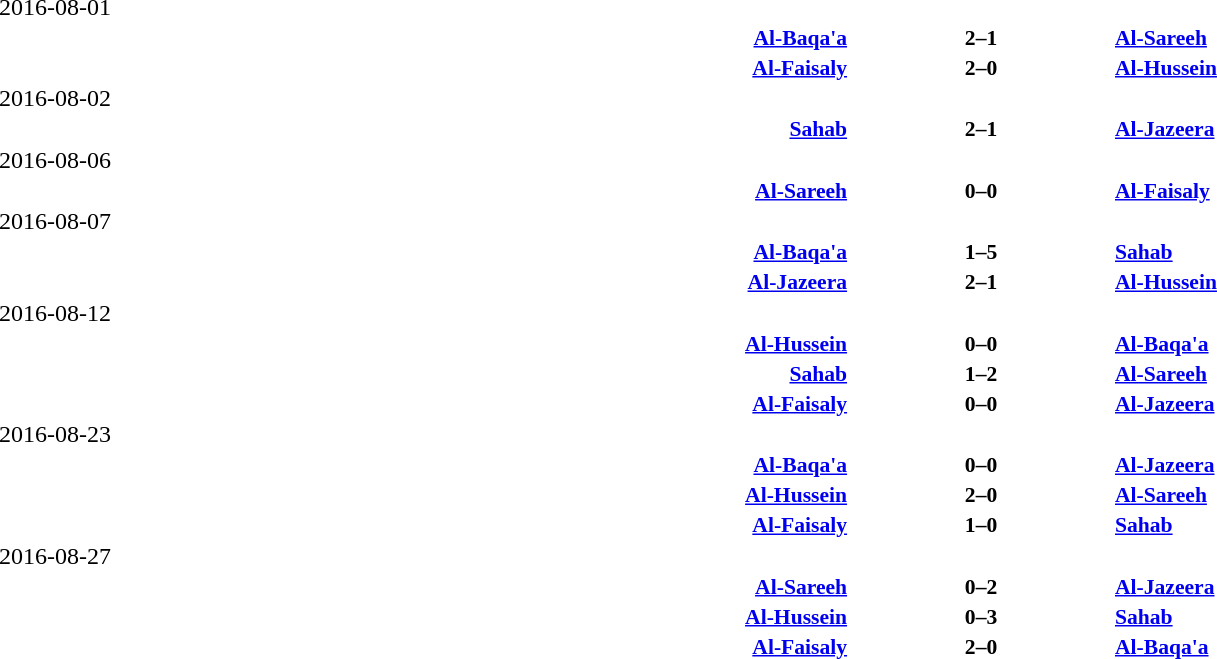<table width=100% cellspacing=1>
<tr>
<th></th>
<th></th>
<th></th>
</tr>
<tr>
<td>2016-08-01</td>
</tr>
<tr style=font-size:90%>
<td align=right><strong><a href='#'>Al-Baqa'a</a></strong></td>
<td align=center><strong>2–1</strong></td>
<td><strong><a href='#'>Al-Sareeh</a></strong></td>
</tr>
<tr style=font-size:90%>
<td align=right><strong><a href='#'>Al-Faisaly</a></strong></td>
<td align=center><strong>2–0</strong></td>
<td><strong><a href='#'>Al-Hussein</a></strong></td>
</tr>
<tr>
<td>2016-08-02</td>
</tr>
<tr style=font-size:90%>
<td align=right><strong><a href='#'>Sahab</a></strong></td>
<td align=center><strong>2–1</strong></td>
<td><strong><a href='#'>Al-Jazeera</a></strong></td>
</tr>
<tr>
<td>2016-08-06</td>
</tr>
<tr style=font-size:90%>
<td align=right><strong><a href='#'>Al-Sareeh</a></strong></td>
<td align=center><strong>0–0</strong></td>
<td><strong><a href='#'>Al-Faisaly</a></strong></td>
</tr>
<tr>
<td>2016-08-07</td>
</tr>
<tr style=font-size:90%>
<td align=right><strong><a href='#'>Al-Baqa'a</a></strong></td>
<td align=center><strong>1–5</strong></td>
<td><strong><a href='#'>Sahab</a></strong></td>
</tr>
<tr style=font-size:90%>
<td align=right><strong><a href='#'>Al-Jazeera</a></strong></td>
<td align=center><strong>2–1</strong></td>
<td><strong><a href='#'>Al-Hussein</a></strong></td>
</tr>
<tr>
<td>2016-08-12</td>
</tr>
<tr style=font-size:90%>
<td align=right><strong><a href='#'>Al-Hussein</a></strong></td>
<td align=center><strong>0–0</strong></td>
<td><strong><a href='#'>Al-Baqa'a</a></strong></td>
</tr>
<tr style=font-size:90%>
<td align=right><strong><a href='#'>Sahab</a></strong></td>
<td align=center><strong>1–2</strong></td>
<td><strong><a href='#'>Al-Sareeh</a></strong></td>
</tr>
<tr style=font-size:90%>
<td align=right><strong><a href='#'>Al-Faisaly</a></strong></td>
<td align=center><strong>0–0</strong></td>
<td><strong><a href='#'>Al-Jazeera</a></strong></td>
</tr>
<tr>
<td>2016-08-23</td>
</tr>
<tr style=font-size:90%>
<td align=right><strong><a href='#'>Al-Baqa'a</a></strong></td>
<td align=center><strong>0–0</strong></td>
<td><strong><a href='#'>Al-Jazeera</a></strong></td>
</tr>
<tr style=font-size:90%>
<td align=right><strong><a href='#'>Al-Hussein</a></strong></td>
<td align=center><strong>2–0</strong></td>
<td><strong><a href='#'>Al-Sareeh</a></strong></td>
</tr>
<tr style=font-size:90%>
<td align=right><strong><a href='#'>Al-Faisaly</a></strong></td>
<td align=center><strong>1–0</strong></td>
<td><strong><a href='#'>Sahab</a></strong></td>
</tr>
<tr>
<td>2016-08-27</td>
</tr>
<tr style=font-size:90%>
<td align=right><strong><a href='#'>Al-Sareeh</a></strong></td>
<td align=center><strong>0–2</strong></td>
<td><strong><a href='#'>Al-Jazeera</a></strong></td>
</tr>
<tr style=font-size:90%>
<td align=right><strong><a href='#'>Al-Hussein</a></strong></td>
<td align=center><strong>0–3</strong></td>
<td><strong><a href='#'>Sahab</a></strong></td>
</tr>
<tr style=font-size:90%>
<td align=right><strong><a href='#'>Al-Faisaly</a></strong></td>
<td align=center><strong>2–0</strong></td>
<td><strong><a href='#'>Al-Baqa'a</a></strong></td>
</tr>
<tr>
</tr>
</table>
